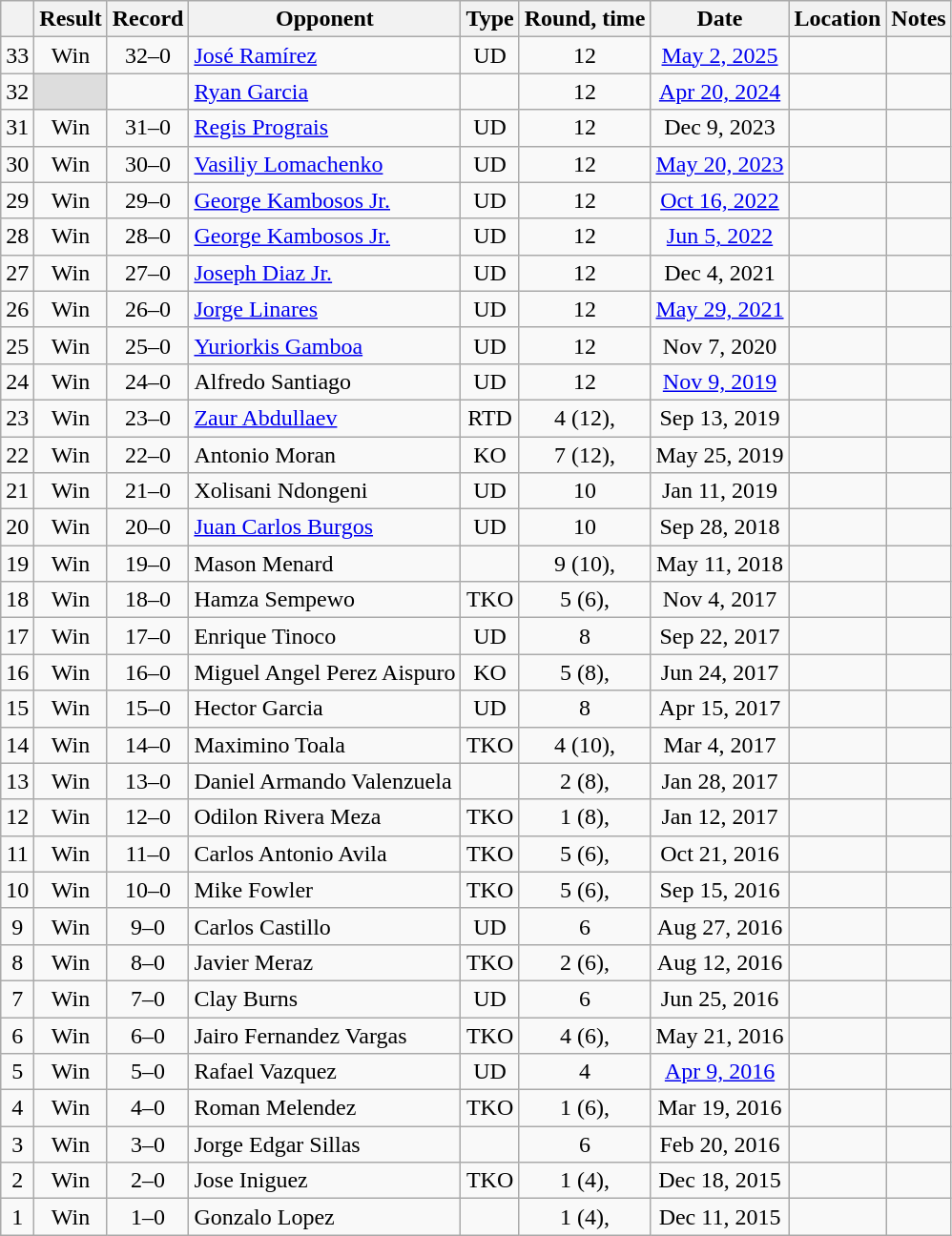<table class="wikitable" style="text-align:center">
<tr>
<th></th>
<th>Result</th>
<th>Record</th>
<th>Opponent</th>
<th>Type</th>
<th>Round, time</th>
<th>Date</th>
<th>Location</th>
<th>Notes</th>
</tr>
<tr>
<td>33</td>
<td>Win</td>
<td>32–0 </td>
<td style="text-align:left;"><a href='#'>José Ramírez</a></td>
<td>UD</td>
<td>12</td>
<td><a href='#'>May 2, 2025</a></td>
<td style="text-align:left;"></td>
<td></td>
</tr>
<tr>
<td>32</td>
<td style="background: #DDD"></td>
<td></td>
<td style="text-align:left;"><a href='#'>Ryan Garcia</a></td>
<td></td>
<td>12</td>
<td><a href='#'>Apr 20, 2024</a></td>
<td style="text-align:left;"></td>
<td style="text-align:left;"></td>
</tr>
<tr>
<td>31</td>
<td>Win</td>
<td>31–0</td>
<td style="text-align:left;"><a href='#'>Regis Prograis</a></td>
<td>UD</td>
<td>12</td>
<td>Dec 9, 2023</td>
<td style="text-align:left;"></td>
<td align=left></td>
</tr>
<tr>
<td>30</td>
<td>Win</td>
<td>30–0</td>
<td style="text-align:left;"><a href='#'>Vasiliy Lomachenko</a></td>
<td>UD</td>
<td>12</td>
<td><a href='#'>May 20, 2023</a></td>
<td style="text-align:left;"></td>
<td align=left></td>
</tr>
<tr>
<td>29</td>
<td>Win</td>
<td>29–0</td>
<td style="text-align:left;"><a href='#'>George Kambosos Jr.</a></td>
<td>UD</td>
<td>12</td>
<td><a href='#'>Oct 16, 2022</a></td>
<td style="text-align:left;"></td>
<td align=left></td>
</tr>
<tr>
<td>28</td>
<td>Win</td>
<td>28–0</td>
<td style="text-align:left;"><a href='#'>George Kambosos Jr.</a></td>
<td>UD</td>
<td>12</td>
<td><a href='#'>Jun 5, 2022</a></td>
<td style="text-align:left;"></td>
<td style="text-align:left;"></td>
</tr>
<tr>
<td>27</td>
<td>Win</td>
<td>27–0</td>
<td style="text-align:left;"><a href='#'>Joseph Diaz Jr.</a></td>
<td>UD</td>
<td>12</td>
<td>Dec 4, 2021</td>
<td style="text-align:left;"></td>
<td style="text-align:left;"></td>
</tr>
<tr>
<td>26</td>
<td>Win</td>
<td>26–0</td>
<td style="text-align:left;"><a href='#'>Jorge Linares</a></td>
<td>UD</td>
<td>12</td>
<td><a href='#'>May 29, 2021</a></td>
<td style="text-align:left;"></td>
<td style="text-align:left;"></td>
</tr>
<tr>
<td>25</td>
<td>Win</td>
<td>25–0</td>
<td style="text-align:left;"><a href='#'>Yuriorkis Gamboa</a></td>
<td>UD</td>
<td>12</td>
<td>Nov 7, 2020</td>
<td style="text-align:left;"></td>
<td align=left></td>
</tr>
<tr>
<td>24</td>
<td>Win</td>
<td>24–0</td>
<td style="text-align:left;">Alfredo Santiago</td>
<td>UD</td>
<td>12</td>
<td><a href='#'>Nov 9, 2019</a></td>
<td style="text-align:left;"></td>
<td style="text-align:left;"></td>
</tr>
<tr>
<td>23</td>
<td>Win</td>
<td>23–0</td>
<td style="text-align:left;"><a href='#'>Zaur Abdullaev</a></td>
<td>RTD</td>
<td>4 (12), </td>
<td>Sep 13, 2019</td>
<td style="text-align:left;"></td>
<td style="text-align:left;"></td>
</tr>
<tr>
<td>22</td>
<td>Win</td>
<td>22–0</td>
<td style="text-align:left;">Antonio Moran</td>
<td>KO</td>
<td>7 (12), </td>
<td>May 25, 2019</td>
<td style="text-align:left;"></td>
<td style="text-align:left;"></td>
</tr>
<tr>
<td>21</td>
<td>Win</td>
<td>21–0</td>
<td style="text-align:left;">Xolisani Ndongeni</td>
<td>UD</td>
<td>10</td>
<td>Jan 11, 2019</td>
<td style="text-align:left;"></td>
<td style="text-align:left;"></td>
</tr>
<tr>
<td>20</td>
<td>Win</td>
<td>20–0</td>
<td style="text-align:left;"><a href='#'>Juan Carlos Burgos</a></td>
<td>UD</td>
<td>10</td>
<td>Sep 28, 2018</td>
<td style="text-align:left;"></td>
<td style="text-align:left;"></td>
</tr>
<tr>
<td>19</td>
<td>Win</td>
<td>19–0</td>
<td style="text-align:left;">Mason Menard</td>
<td></td>
<td>9 (10), </td>
<td>May 11, 2018</td>
<td style="text-align:left;"></td>
<td style="text-align:left;"></td>
</tr>
<tr>
<td>18</td>
<td>Win</td>
<td>18–0</td>
<td style="text-align:left;">Hamza Sempewo</td>
<td>TKO</td>
<td>5 (6), </td>
<td>Nov 4, 2017</td>
<td style="text-align:left;"></td>
<td></td>
</tr>
<tr>
<td>17</td>
<td>Win</td>
<td>17–0</td>
<td style="text-align:left;">Enrique Tinoco</td>
<td>UD</td>
<td>8</td>
<td>Sep 22, 2017</td>
<td style="text-align:left;"></td>
<td></td>
</tr>
<tr>
<td>16</td>
<td>Win</td>
<td>16–0</td>
<td style="text-align:left;">Miguel Angel Perez Aispuro</td>
<td>KO</td>
<td>5 (8), </td>
<td>Jun 24, 2017</td>
<td style="text-align:left;"></td>
<td></td>
</tr>
<tr>
<td>15</td>
<td>Win</td>
<td>15–0</td>
<td style="text-align:left;">Hector Garcia</td>
<td>UD</td>
<td>8</td>
<td>Apr 15, 2017</td>
<td style="text-align:left;"></td>
<td></td>
</tr>
<tr>
<td>14</td>
<td>Win</td>
<td>14–0</td>
<td style="text-align:left;">Maximino Toala</td>
<td>TKO</td>
<td>4 (10), </td>
<td>Mar 4, 2017</td>
<td style="text-align:left;"></td>
<td style="text-align:left;"></td>
</tr>
<tr>
<td>13</td>
<td>Win</td>
<td>13–0</td>
<td style="text-align:left;">Daniel Armando Valenzuela</td>
<td></td>
<td>2 (8), </td>
<td>Jan 28, 2017</td>
<td style="text-align:left;"></td>
<td></td>
</tr>
<tr>
<td>12</td>
<td>Win</td>
<td>12–0</td>
<td style="text-align:left;">Odilon Rivera Meza</td>
<td>TKO</td>
<td>1 (8), </td>
<td>Jan 12, 2017</td>
<td style="text-align:left;"></td>
<td></td>
</tr>
<tr>
<td>11</td>
<td>Win</td>
<td>11–0</td>
<td style="text-align:left;">Carlos Antonio Avila</td>
<td>TKO</td>
<td>5 (6), </td>
<td>Oct 21, 2016</td>
<td style="text-align:left;"></td>
<td></td>
</tr>
<tr>
<td>10</td>
<td>Win</td>
<td>10–0</td>
<td style="text-align:left;">Mike Fowler</td>
<td>TKO</td>
<td>5 (6), </td>
<td>Sep 15, 2016</td>
<td style="text-align:left;"></td>
<td></td>
</tr>
<tr>
<td>9</td>
<td>Win</td>
<td>9–0</td>
<td style="text-align:left;">Carlos Castillo</td>
<td>UD</td>
<td>6</td>
<td>Aug 27, 2016</td>
<td style="text-align:left;"></td>
<td></td>
</tr>
<tr>
<td>8</td>
<td>Win</td>
<td>8–0</td>
<td style="text-align:left;">Javier Meraz</td>
<td>TKO</td>
<td>2 (6), </td>
<td>Aug 12, 2016</td>
<td style="text-align:left;"></td>
<td></td>
</tr>
<tr>
<td>7</td>
<td>Win</td>
<td>7–0</td>
<td style="text-align:left;">Clay Burns</td>
<td>UD</td>
<td>6</td>
<td>Jun 25, 2016</td>
<td style="text-align:left;"></td>
<td></td>
</tr>
<tr>
<td>6</td>
<td>Win</td>
<td>6–0</td>
<td style="text-align:left;">Jairo Fernandez Vargas</td>
<td>TKO</td>
<td>4 (6), </td>
<td>May 21, 2016</td>
<td style="text-align:left;"></td>
<td></td>
</tr>
<tr>
<td>5</td>
<td>Win</td>
<td>5–0</td>
<td style="text-align:left;">Rafael Vazquez</td>
<td>UD</td>
<td>4</td>
<td><a href='#'>Apr 9, 2016</a></td>
<td style="text-align:left;"></td>
<td></td>
</tr>
<tr>
<td>4</td>
<td>Win</td>
<td>4–0</td>
<td style="text-align:left;">Roman Melendez</td>
<td>TKO</td>
<td>1 (6), </td>
<td>Mar 19, 2016</td>
<td style="text-align:left;"></td>
<td></td>
</tr>
<tr>
<td>3</td>
<td>Win</td>
<td>3–0</td>
<td style="text-align:left;">Jorge Edgar Sillas</td>
<td></td>
<td>6</td>
<td>Feb 20, 2016</td>
<td style="text-align:left;"></td>
<td></td>
</tr>
<tr>
<td>2</td>
<td>Win</td>
<td>2–0</td>
<td style="text-align:left;">Jose Iniguez</td>
<td>TKO</td>
<td>1 (4), </td>
<td>Dec 18, 2015</td>
<td style="text-align:left;"></td>
<td></td>
</tr>
<tr>
<td>1</td>
<td>Win</td>
<td>1–0</td>
<td style="text-align:left;">Gonzalo Lopez</td>
<td></td>
<td>1 (4), </td>
<td>Dec 11, 2015</td>
<td style="text-align:left;"></td>
<td></td>
</tr>
</table>
